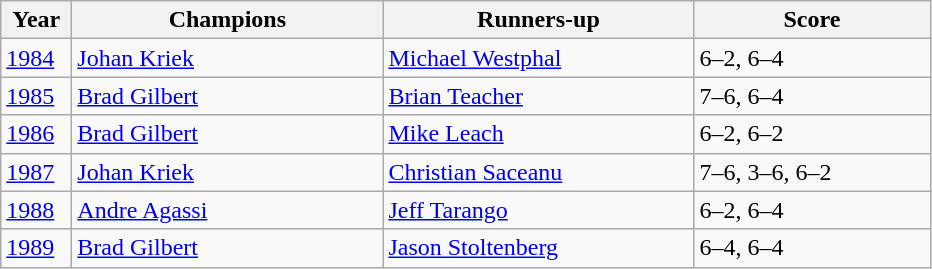<table class="wikitable">
<tr>
<th style="width:40px">Year</th>
<th style="width:200px">Champions</th>
<th style="width:200px">Runners-up</th>
<th style="width:150px" class="unsortable">Score</th>
</tr>
<tr>
<td><a href='#'>1984</a></td>
<td> <a href='#'>Johan Kriek</a></td>
<td> <a href='#'>Michael Westphal</a></td>
<td>6–2, 6–4</td>
</tr>
<tr>
<td><a href='#'>1985</a></td>
<td> <a href='#'>Brad Gilbert</a></td>
<td> <a href='#'>Brian Teacher</a></td>
<td>7–6, 6–4</td>
</tr>
<tr>
<td><a href='#'>1986</a></td>
<td> <a href='#'>Brad Gilbert</a></td>
<td> <a href='#'>Mike Leach</a></td>
<td>6–2, 6–2</td>
</tr>
<tr>
<td><a href='#'>1987</a></td>
<td> <a href='#'>Johan Kriek</a></td>
<td> <a href='#'>Christian Saceanu</a></td>
<td>7–6, 3–6, 6–2</td>
</tr>
<tr>
<td><a href='#'>1988</a></td>
<td> <a href='#'>Andre Agassi</a></td>
<td> <a href='#'>Jeff Tarango</a></td>
<td>6–2, 6–4</td>
</tr>
<tr>
<td><a href='#'>1989</a></td>
<td> <a href='#'>Brad Gilbert</a></td>
<td> <a href='#'>Jason Stoltenberg</a></td>
<td>6–4, 6–4</td>
</tr>
</table>
